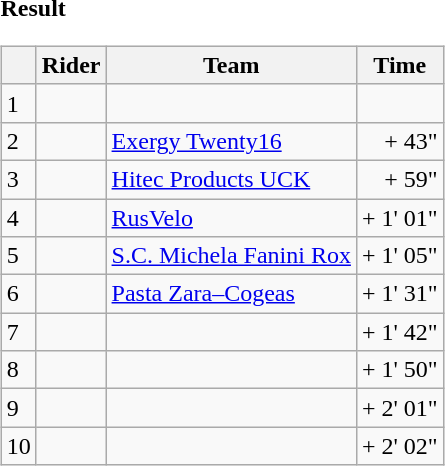<table>
<tr>
<td><strong>Result</strong><br><table class="wikitable">
<tr>
<th></th>
<th>Rider</th>
<th>Team</th>
<th>Time</th>
</tr>
<tr>
<td>1</td>
<td></td>
<td></td>
<td align="right"></td>
</tr>
<tr>
<td>2</td>
<td></td>
<td><a href='#'>Exergy Twenty16</a></td>
<td align="right">+ 43"</td>
</tr>
<tr>
<td>3</td>
<td></td>
<td><a href='#'>Hitec Products UCK</a></td>
<td align="right">+ 59"</td>
</tr>
<tr>
<td>4</td>
<td></td>
<td><a href='#'>RusVelo</a></td>
<td align="right">+ 1' 01"</td>
</tr>
<tr>
<td>5</td>
<td></td>
<td><a href='#'>S.C. Michela Fanini Rox</a></td>
<td align="right">+ 1' 05"</td>
</tr>
<tr>
<td>6</td>
<td></td>
<td><a href='#'>Pasta Zara–Cogeas</a></td>
<td align="right">+ 1' 31"</td>
</tr>
<tr>
<td>7</td>
<td></td>
<td></td>
<td align="right">+ 1' 42"</td>
</tr>
<tr>
<td>8</td>
<td></td>
<td></td>
<td align="right">+ 1' 50"</td>
</tr>
<tr>
<td>9</td>
<td></td>
<td></td>
<td align="right">+ 2' 01"</td>
</tr>
<tr>
<td>10</td>
<td></td>
<td></td>
<td align="right">+ 2' 02"</td>
</tr>
</table>
</td>
</tr>
</table>
